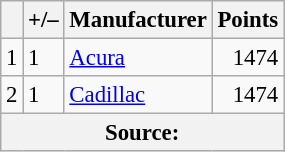<table class="wikitable" style="font-size: 95%;">
<tr>
<th scope="col"></th>
<th scope="col">+/–</th>
<th scope="col">Manufacturer</th>
<th scope="col">Points</th>
</tr>
<tr>
<td align=center>1</td>
<td align="left"> 1</td>
<td> <a href='#'>Acura</a></td>
<td align=right>1474</td>
</tr>
<tr>
<td align=center>2</td>
<td align="left"> 1</td>
<td> <a href='#'>Cadillac</a></td>
<td align=right>1474</td>
</tr>
<tr>
<th colspan=5>Source:</th>
</tr>
</table>
